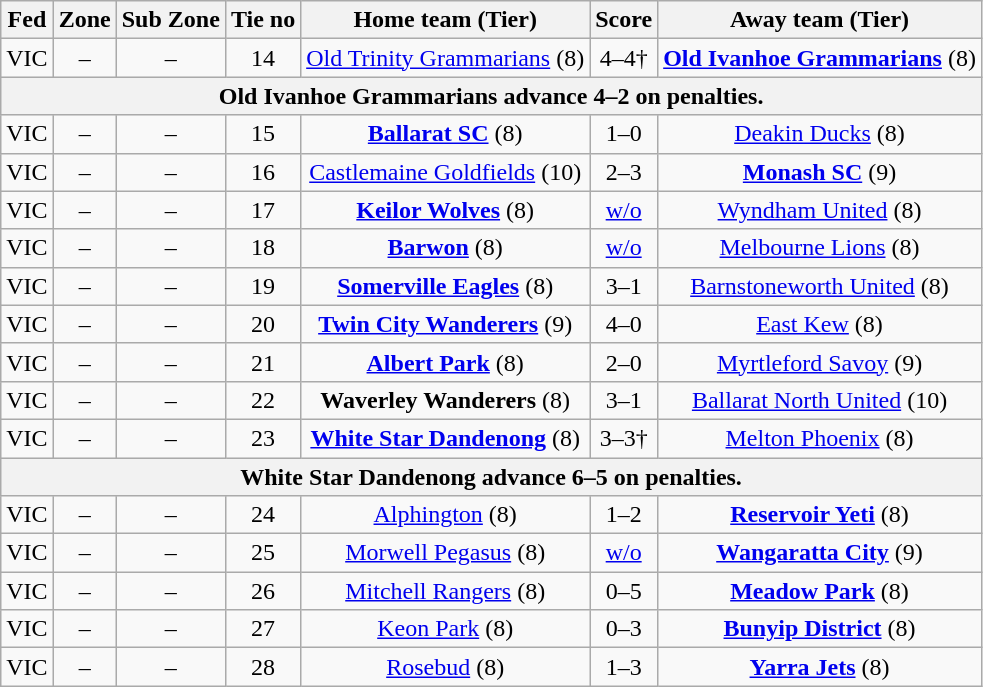<table class="wikitable" style="text-align:center">
<tr>
<th>Fed</th>
<th>Zone</th>
<th>Sub Zone</th>
<th>Tie no</th>
<th>Home team (Tier)</th>
<th>Score</th>
<th>Away team (Tier)</th>
</tr>
<tr>
<td>VIC</td>
<td>–</td>
<td>–</td>
<td>14</td>
<td><a href='#'>Old Trinity Grammarians</a> (8)</td>
<td>4–4†</td>
<td><strong><a href='#'>Old Ivanhoe Grammarians</a></strong> (8)</td>
</tr>
<tr>
<th colspan=7>Old Ivanhoe Grammarians advance 4–2 on penalties.</th>
</tr>
<tr>
<td>VIC</td>
<td>–</td>
<td>–</td>
<td>15</td>
<td><strong><a href='#'>Ballarat SC</a></strong> (8)</td>
<td>1–0</td>
<td><a href='#'>Deakin Ducks</a> (8)</td>
</tr>
<tr>
<td>VIC</td>
<td>–</td>
<td>–</td>
<td>16</td>
<td><a href='#'>Castlemaine Goldfields</a> (10)</td>
<td>2–3</td>
<td><strong><a href='#'>Monash SC</a></strong> (9)</td>
</tr>
<tr>
<td>VIC</td>
<td>–</td>
<td>–</td>
<td>17</td>
<td><strong><a href='#'>Keilor Wolves</a></strong> (8)</td>
<td><a href='#'>w/o</a></td>
<td><a href='#'>Wyndham United</a> (8)</td>
</tr>
<tr>
<td>VIC</td>
<td>–</td>
<td>–</td>
<td>18</td>
<td><strong><a href='#'>Barwon</a></strong> (8)</td>
<td><a href='#'>w/o</a></td>
<td><a href='#'>Melbourne Lions</a> (8)</td>
</tr>
<tr>
<td>VIC</td>
<td>–</td>
<td>–</td>
<td>19</td>
<td><strong><a href='#'>Somerville Eagles</a></strong> (8)</td>
<td>3–1</td>
<td><a href='#'>Barnstoneworth United</a> (8)</td>
</tr>
<tr>
<td>VIC</td>
<td>–</td>
<td>–</td>
<td>20</td>
<td><strong><a href='#'>Twin City Wanderers</a></strong> (9)</td>
<td>4–0</td>
<td><a href='#'>East Kew</a> (8)</td>
</tr>
<tr>
<td>VIC</td>
<td>–</td>
<td>–</td>
<td>21</td>
<td><strong><a href='#'>Albert Park</a></strong> (8)</td>
<td>2–0</td>
<td><a href='#'>Myrtleford Savoy</a> (9)</td>
</tr>
<tr>
<td>VIC</td>
<td>–</td>
<td>–</td>
<td>22</td>
<td><strong>Waverley Wanderers</strong> (8)</td>
<td>3–1</td>
<td><a href='#'>Ballarat North United</a> (10)</td>
</tr>
<tr>
<td>VIC</td>
<td>–</td>
<td>–</td>
<td>23</td>
<td><strong><a href='#'>White Star Dandenong</a></strong> (8)</td>
<td>3–3†</td>
<td><a href='#'>Melton Phoenix</a> (8)</td>
</tr>
<tr>
<th colspan=7>White Star Dandenong advance 6–5 on penalties.</th>
</tr>
<tr>
<td>VIC</td>
<td>–</td>
<td>–</td>
<td>24</td>
<td><a href='#'>Alphington</a> (8)</td>
<td>1–2</td>
<td><strong><a href='#'>Reservoir Yeti</a></strong> (8)</td>
</tr>
<tr>
<td>VIC</td>
<td>–</td>
<td>–</td>
<td>25</td>
<td><a href='#'>Morwell Pegasus</a> (8)</td>
<td><a href='#'>w/o</a></td>
<td><strong><a href='#'>Wangaratta City</a></strong> (9)</td>
</tr>
<tr>
<td>VIC</td>
<td>–</td>
<td>–</td>
<td>26</td>
<td><a href='#'>Mitchell Rangers</a> (8)</td>
<td>0–5</td>
<td><strong><a href='#'>Meadow Park</a></strong> (8)</td>
</tr>
<tr>
<td>VIC</td>
<td>–</td>
<td>–</td>
<td>27</td>
<td><a href='#'>Keon Park</a> (8)</td>
<td>0–3</td>
<td><strong><a href='#'>Bunyip District</a></strong> (8)</td>
</tr>
<tr>
<td>VIC</td>
<td>–</td>
<td>–</td>
<td>28</td>
<td><a href='#'>Rosebud</a> (8)</td>
<td>1–3</td>
<td><strong><a href='#'>Yarra Jets</a></strong> (8)</td>
</tr>
</table>
